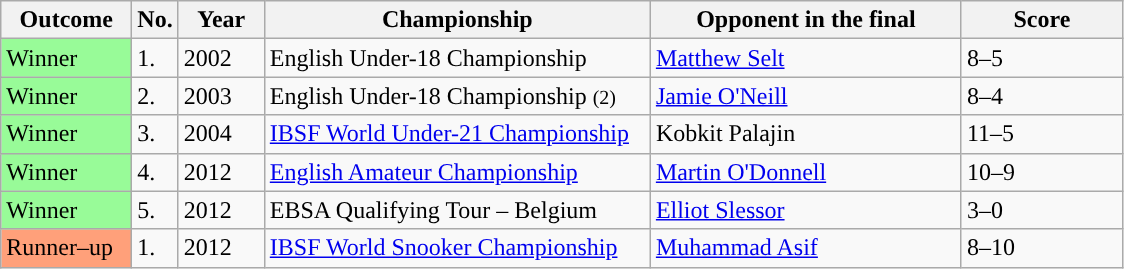<table class="sortable wikitable">
<tr>
<th width="80">Outcome</th>
<th width="20">No.</th>
<th width="50">Year</th>
<th width="250">Championship</th>
<th width="200">Opponent in the final</th>
<th width="100">Score</th>
</tr>
<tr>
<td style="background:#98FB98">Winner</td>
<td>1.</td>
<td>2002</td>
<td>English Under-18 Championship</td>
<td> <a href='#'>Matthew Selt</a></td>
<td>8–5</td>
</tr>
<tr>
<td style="background:#98FB98">Winner</td>
<td>2.</td>
<td>2003</td>
<td>English Under-18 Championship <small>(2)</small></td>
<td> <a href='#'>Jamie O'Neill</a></td>
<td>8–4</td>
</tr>
<tr>
<td style="background:#98FB98;">Winner</td>
<td>3.</td>
<td>2004</td>
<td><a href='#'>IBSF World Under-21 Championship</a></td>
<td> Kobkit Palajin</td>
<td>11–5</td>
</tr>
<tr>
<td style="background:#98FB98;">Winner</td>
<td>4.</td>
<td>2012</td>
<td><a href='#'>English Amateur Championship</a></td>
<td> <a href='#'>Martin O'Donnell</a></td>
<td>10–9</td>
</tr>
<tr>
<td style="background:#98FB98;">Winner</td>
<td>5.</td>
<td>2012</td>
<td>EBSA Qualifying Tour – Belgium</td>
<td> <a href='#'>Elliot Slessor</a></td>
<td>3–0</td>
</tr>
<tr>
<td style="background:#FFA07A">Runner–up</td>
<td>1.</td>
<td>2012</td>
<td><a href='#'>IBSF World Snooker Championship</a></td>
<td> <a href='#'>Muhammad Asif</a></td>
<td>8–10</td>
</tr>
</table>
